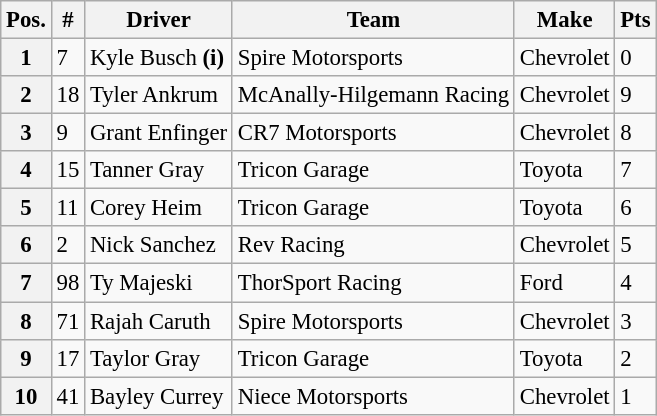<table class="wikitable" style="font-size:95%">
<tr>
<th>Pos.</th>
<th>#</th>
<th>Driver</th>
<th>Team</th>
<th>Make</th>
<th>Pts</th>
</tr>
<tr>
<th>1</th>
<td>7</td>
<td>Kyle Busch <strong>(i)</strong></td>
<td>Spire Motorsports</td>
<td>Chevrolet</td>
<td>0</td>
</tr>
<tr>
<th>2</th>
<td>18</td>
<td>Tyler Ankrum</td>
<td>McAnally-Hilgemann Racing</td>
<td>Chevrolet</td>
<td>9</td>
</tr>
<tr>
<th>3</th>
<td>9</td>
<td>Grant Enfinger</td>
<td>CR7 Motorsports</td>
<td>Chevrolet</td>
<td>8</td>
</tr>
<tr>
<th>4</th>
<td>15</td>
<td>Tanner Gray</td>
<td>Tricon Garage</td>
<td>Toyota</td>
<td>7</td>
</tr>
<tr>
<th>5</th>
<td>11</td>
<td>Corey Heim</td>
<td>Tricon Garage</td>
<td>Toyota</td>
<td>6</td>
</tr>
<tr>
<th>6</th>
<td>2</td>
<td>Nick Sanchez</td>
<td>Rev Racing</td>
<td>Chevrolet</td>
<td>5</td>
</tr>
<tr>
<th>7</th>
<td>98</td>
<td>Ty Majeski</td>
<td>ThorSport Racing</td>
<td>Ford</td>
<td>4</td>
</tr>
<tr>
<th>8</th>
<td>71</td>
<td>Rajah Caruth</td>
<td>Spire Motorsports</td>
<td>Chevrolet</td>
<td>3</td>
</tr>
<tr>
<th>9</th>
<td>17</td>
<td>Taylor Gray</td>
<td>Tricon Garage</td>
<td>Toyota</td>
<td>2</td>
</tr>
<tr>
<th>10</th>
<td>41</td>
<td>Bayley Currey</td>
<td>Niece Motorsports</td>
<td>Chevrolet</td>
<td>1</td>
</tr>
</table>
